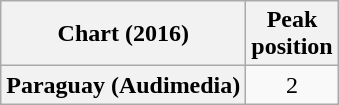<table class="wikitable sortable plainrowheaders" style="text-align:center">
<tr>
<th scope="col">Chart (2016)</th>
<th scope="col">Peak<br>position</th>
</tr>
<tr>
<th scope="row">Paraguay (Audimedia)</th>
<td>2</td>
</tr>
</table>
